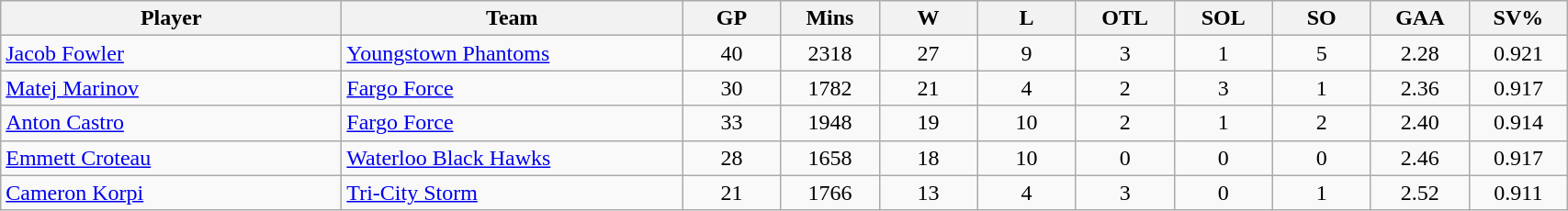<table class="wikitable sortable" style="text-align: center">
<tr>
<td class="unsortable" align=center bgcolor=#F2F2F2 style="width: 15em"><strong>Player</strong></td>
<th style="width: 15em">Team</th>
<th style="width: 4em">GP</th>
<th style="width: 4em">Mins</th>
<th style="width: 4em">W</th>
<th style="width: 4em">L</th>
<th style="width: 4em">OTL</th>
<th style="width: 4em">SOL</th>
<th style="width: 4em">SO</th>
<th style="width: 4em">GAA</th>
<th style="width: 4em">SV%</th>
</tr>
<tr>
<td align=left><a href='#'>Jacob Fowler</a></td>
<td align=left><a href='#'>Youngstown Phantoms</a></td>
<td>40</td>
<td>2318</td>
<td>27</td>
<td>9</td>
<td>3</td>
<td>1</td>
<td>5</td>
<td>2.28</td>
<td>0.921</td>
</tr>
<tr>
<td align=left><a href='#'>Matej Marinov</a></td>
<td align=left><a href='#'>Fargo Force</a></td>
<td>30</td>
<td>1782</td>
<td>21</td>
<td>4</td>
<td>2</td>
<td>3</td>
<td>1</td>
<td>2.36</td>
<td>0.917</td>
</tr>
<tr>
<td align=left><a href='#'>Anton Castro</a></td>
<td align=left><a href='#'>Fargo Force</a></td>
<td>33</td>
<td>1948</td>
<td>19</td>
<td>10</td>
<td>2</td>
<td>1</td>
<td>2</td>
<td>2.40</td>
<td>0.914</td>
</tr>
<tr>
<td align=left><a href='#'>Emmett Croteau</a></td>
<td align=left><a href='#'>Waterloo Black Hawks</a></td>
<td>28</td>
<td>1658</td>
<td>18</td>
<td>10</td>
<td>0</td>
<td>0</td>
<td>0</td>
<td>2.46</td>
<td>0.917</td>
</tr>
<tr>
<td align=left><a href='#'>Cameron Korpi</a></td>
<td align=left><a href='#'>Tri-City Storm</a></td>
<td>21</td>
<td>1766</td>
<td>13</td>
<td>4</td>
<td>3</td>
<td>0</td>
<td>1</td>
<td>2.52</td>
<td>0.911</td>
</tr>
</table>
